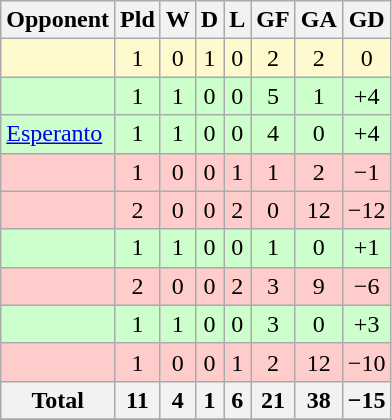<table class="wikitable sortable" style="text-align: center">
<tr>
<th>Opponent</th>
<th>Pld</th>
<th>W</th>
<th>D</th>
<th>L</th>
<th>GF</th>
<th>GA</th>
<th>GD</th>
</tr>
<tr style="background:#FFFACD">
<td style="text-align:left;"></td>
<td>1</td>
<td>0</td>
<td>1</td>
<td>0</td>
<td>2</td>
<td>2</td>
<td>0</td>
</tr>
<tr style="background:#CCFFCC">
<td style="text-align:left;"></td>
<td>1</td>
<td>1</td>
<td>0</td>
<td>0</td>
<td>5</td>
<td>1</td>
<td>+4</td>
</tr>
<tr style="background:#CCFFCC">
<td style="text-align:left;"> <a href='#'>Esperanto</a></td>
<td>1</td>
<td>1</td>
<td>0</td>
<td>0</td>
<td>4</td>
<td>0</td>
<td>+4</td>
</tr>
<tr style="background:#FFCCCC">
<td style="text-align:left;"></td>
<td>1</td>
<td>0</td>
<td>0</td>
<td>1</td>
<td>1</td>
<td>2</td>
<td>−1</td>
</tr>
<tr style="background:#FFCCCC">
<td style="text-align:left;"></td>
<td>2</td>
<td>0</td>
<td>0</td>
<td>2</td>
<td>0</td>
<td>12</td>
<td>−12</td>
</tr>
<tr style="background:#CCFFCC">
<td style="text-align:left;"></td>
<td>1</td>
<td>1</td>
<td>0</td>
<td>0</td>
<td>1</td>
<td>0</td>
<td>+1</td>
</tr>
<tr style="background:#FFCCCC">
<td style="text-align:left;"></td>
<td>2</td>
<td>0</td>
<td>0</td>
<td>2</td>
<td>3</td>
<td>9</td>
<td>−6</td>
</tr>
<tr style="background:#CCFFCC">
<td style="text-align:left;"></td>
<td>1</td>
<td>1</td>
<td>0</td>
<td>0</td>
<td>3</td>
<td>0</td>
<td>+3</td>
</tr>
<tr style="background:#FFCCCC">
<td style="text-align:left;"></td>
<td>1</td>
<td>0</td>
<td>0</td>
<td>1</td>
<td>2</td>
<td>12</td>
<td>−10</td>
</tr>
<tr class="sortbottom">
<th>Total</th>
<th>11</th>
<th>4</th>
<th>1</th>
<th>6</th>
<th>21</th>
<th>38</th>
<th>−15</th>
</tr>
<tr>
</tr>
</table>
